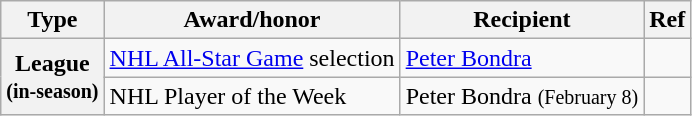<table class="wikitable">
<tr>
<th scope="col">Type</th>
<th scope="col">Award/honor</th>
<th scope="col">Recipient</th>
<th scope="col">Ref</th>
</tr>
<tr>
<th scope="row" rowspan="2">League<br><small>(in-season)</small></th>
<td><a href='#'>NHL All-Star Game</a> selection</td>
<td><a href='#'>Peter Bondra</a></td>
<td></td>
</tr>
<tr>
<td>NHL Player of the Week</td>
<td>Peter Bondra <small>(February 8)</small></td>
<td></td>
</tr>
</table>
